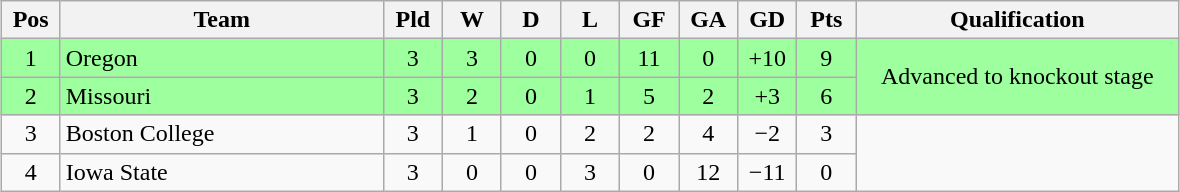<table class="wikitable" style="text-align:center; margin: 1em auto">
<tr>
<th style="width:2em">Pos</th>
<th style="width:13em">Team</th>
<th style="width:2em">Pld</th>
<th style="width:2em">W</th>
<th style="width:2em">D</th>
<th style="width:2em">L</th>
<th style="width:2em">GF</th>
<th style="width:2em">GA</th>
<th style="width:2em">GD</th>
<th style="width:2em">Pts</th>
<th style="width:13em">Qualification</th>
</tr>
<tr bgcolor="#9eff9e">
<td>1</td>
<td style="text-align:left">Oregon</td>
<td>3</td>
<td>3</td>
<td>0</td>
<td>0</td>
<td>11</td>
<td>0</td>
<td>+10</td>
<td>9</td>
<td rowspan="2">Advanced to knockout stage</td>
</tr>
<tr bgcolor="#9eff9e">
<td>2</td>
<td style="text-align:left">Missouri</td>
<td>3</td>
<td>2</td>
<td>0</td>
<td>1</td>
<td>5</td>
<td>2</td>
<td>+3</td>
<td>6</td>
</tr>
<tr>
<td>3</td>
<td style="text-align:left">Boston College</td>
<td>3</td>
<td>1</td>
<td>0</td>
<td>2</td>
<td>2</td>
<td>4</td>
<td>−2</td>
<td>3</td>
</tr>
<tr>
<td>4</td>
<td style="text-align:left">Iowa State</td>
<td>3</td>
<td>0</td>
<td>0</td>
<td>3</td>
<td>0</td>
<td>12</td>
<td>−11</td>
<td>0</td>
</tr>
</table>
